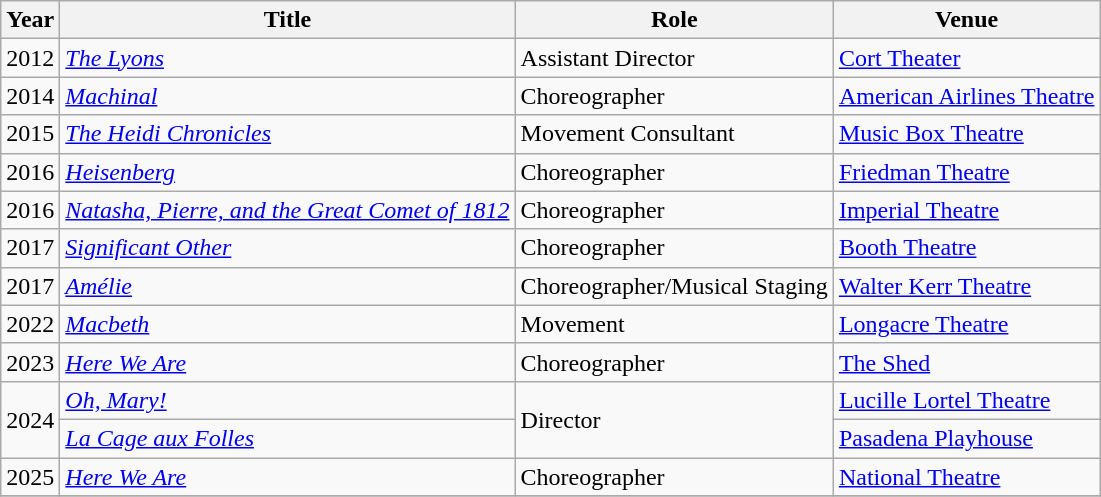<table class="wikitable">
<tr>
<th>Year</th>
<th>Title</th>
<th>Role</th>
<th>Venue</th>
</tr>
<tr>
<td>2012</td>
<td><em><a href='#'>The Lyons</a></em></td>
<td>Assistant Director</td>
<td><a href='#'>Cort Theater</a></td>
</tr>
<tr>
<td>2014</td>
<td><em><a href='#'>Machinal</a></em></td>
<td>Choreographer</td>
<td><a href='#'>American Airlines Theatre</a></td>
</tr>
<tr>
<td>2015</td>
<td><em><a href='#'>The Heidi Chronicles</a></em></td>
<td>Movement Consultant</td>
<td><a href='#'>Music Box Theatre</a></td>
</tr>
<tr>
<td>2016</td>
<td><em><a href='#'>Heisenberg</a></em></td>
<td>Choreographer</td>
<td><a href='#'>Friedman Theatre</a></td>
</tr>
<tr>
<td>2016</td>
<td><em><a href='#'>Natasha, Pierre, and the Great Comet of 1812</a></em></td>
<td>Choreographer</td>
<td><a href='#'>Imperial Theatre</a></td>
</tr>
<tr>
<td>2017</td>
<td><em><a href='#'>Significant Other</a></em></td>
<td>Choreographer</td>
<td><a href='#'>Booth Theatre</a></td>
</tr>
<tr>
<td>2017</td>
<td><em><a href='#'>Amélie</a></em></td>
<td>Choreographer/Musical Staging</td>
<td><a href='#'>Walter Kerr Theatre</a></td>
</tr>
<tr>
<td>2022</td>
<td><em><a href='#'>Macbeth</a></em></td>
<td>Movement</td>
<td><a href='#'>Longacre Theatre</a></td>
</tr>
<tr>
<td>2023</td>
<td><em><a href='#'>Here We Are</a></em></td>
<td>Choreographer</td>
<td><a href='#'>The Shed</a></td>
</tr>
<tr>
<td rowspan=2>2024</td>
<td><em><a href='#'>Oh, Mary!</a></em></td>
<td rowspan=2>Director</td>
<td><a href='#'>Lucille Lortel Theatre</a></td>
</tr>
<tr>
<td><em><a href='#'>La Cage aux Folles</a></em></td>
<td><a href='#'>Pasadena Playhouse</a></td>
</tr>
<tr>
<td>2025</td>
<td><em><a href='#'>Here We Are</a></em></td>
<td>Choreographer</td>
<td><a href='#'>National Theatre</a></td>
</tr>
<tr>
</tr>
</table>
